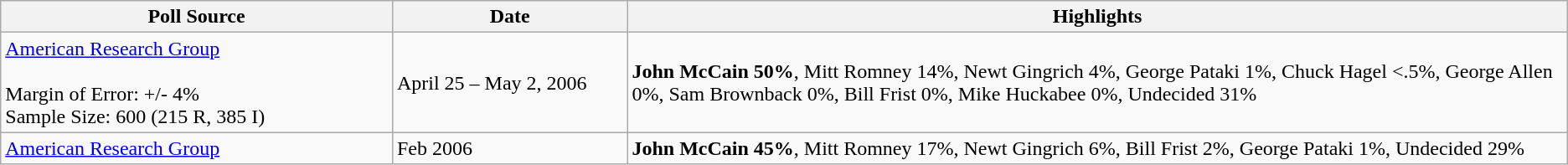<table class="wikitable sortable">
<tr>
<th width="25%">Poll Source</th>
<th width="15%">Date</th>
<th width="60%">Highlights</th>
</tr>
<tr>
<td><a href='#'>American Research Group</a><br><br>Margin of Error: +/- 4%<br>
Sample Size: 600 (215 R, 385 I)</td>
<td>April 25 – May 2, 2006</td>
<td><strong>John McCain 50%</strong>, Mitt Romney 14%, Newt Gingrich 4%, George Pataki 1%, Chuck Hagel <.5%, George Allen 0%, Sam Brownback 0%, Bill Frist 0%, Mike Huckabee 0%, Undecided 31%</td>
</tr>
<tr>
<td><a href='#'>American Research Group</a></td>
<td>Feb 2006</td>
<td><strong>John McCain 45%</strong>, Mitt Romney 17%, Newt Gingrich 6%, Bill Frist 2%, George Pataki 1%, Undecided 29%</td>
</tr>
</table>
